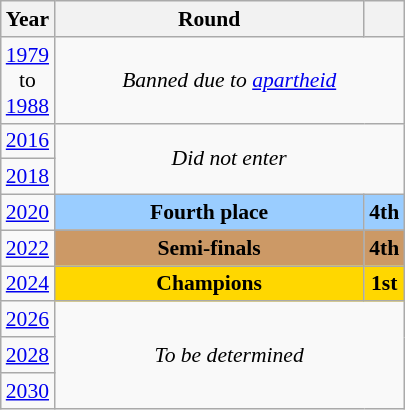<table class="wikitable" style="text-align: center; font-size:90%">
<tr>
<th>Year</th>
<th style="width:200px">Round</th>
<th></th>
</tr>
<tr>
<td><a href='#'>1979</a><br>to<br><a href='#'>1988</a></td>
<td colspan="2"><em>Banned due to <a href='#'>apartheid</a></em></td>
</tr>
<tr>
<td><a href='#'>2016</a></td>
<td colspan="2" rowspan="2"><em>Did not enter</em></td>
</tr>
<tr>
<td><a href='#'>2018</a></td>
</tr>
<tr>
<td><a href='#'>2020</a></td>
<td bgcolor="9acdff"><strong>Fourth place</strong></td>
<td bgcolor="9acdff"><strong>4th</strong></td>
</tr>
<tr>
<td><a href='#'>2022</a></td>
<td bgcolor="cc9966"><strong>Semi-finals</strong></td>
<td bgcolor="cc9966"><strong>4th</strong></td>
</tr>
<tr>
<td><a href='#'>2024</a></td>
<td bgcolor=Gold><strong>Champions</strong></td>
<td bgcolor=Gold><strong>1st</strong></td>
</tr>
<tr>
<td><a href='#'>2026</a></td>
<td colspan="2" rowspan="3"><em>To be determined</em></td>
</tr>
<tr>
<td><a href='#'>2028</a></td>
</tr>
<tr>
<td><a href='#'>2030</a></td>
</tr>
</table>
